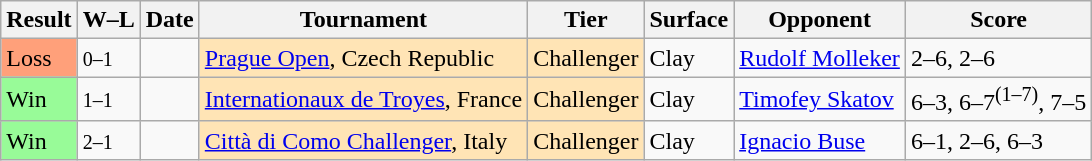<table class="sortable wikitable">
<tr>
<th>Result</th>
<th class="unsortable">W–L</th>
<th>Date</th>
<th>Tournament</th>
<th>Tier</th>
<th>Surface</th>
<th>Opponent</th>
<th class="unsortable">Score</th>
</tr>
<tr>
<td bgcolor=ffa07a>Loss</td>
<td><small>0–1</small></td>
<td><a href='#'></a></td>
<td style="background:moccasin;"><a href='#'>Prague Open</a>, Czech Republic</td>
<td style="background:moccasin;">Challenger</td>
<td>Clay</td>
<td> <a href='#'>Rudolf Molleker</a></td>
<td>2–6, 2–6</td>
</tr>
<tr>
<td bgcolor=98fb98>Win</td>
<td><small>1–1</small></td>
<td><a href='#'></a></td>
<td style="background:moccasin;"><a href='#'>Internationaux de Troyes</a>, France</td>
<td style="background:moccasin;">Challenger</td>
<td>Clay</td>
<td> <a href='#'>Timofey Skatov</a></td>
<td>6–3, 6–7<sup>(1–7)</sup>, 7–5</td>
</tr>
<tr>
<td bgcolor=98fb98>Win</td>
<td><small>2–1</small></td>
<td><a href='#'></a></td>
<td bgcolor=moccasin><a href='#'>Città di Como Challenger</a>, Italy</td>
<td bgcolor=moccasin>Challenger</td>
<td>Clay</td>
<td> <a href='#'>Ignacio Buse</a></td>
<td>6–1, 2–6, 6–3</td>
</tr>
</table>
